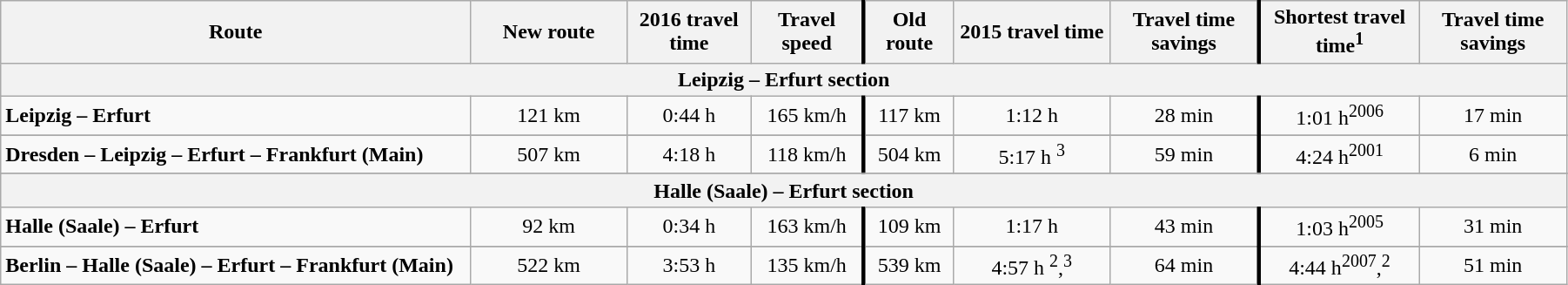<table class="wikitable sortable" style="text-align:center" width="95%">
<tr>
<th class="unsortable" width="30%">Route</th>
<th width="10%">New route</th>
<th>2016 travel time</th>
<th style="border-right:medium solid">Travel speed</th>
<th>Old route</th>
<th width="10%">2015 travel time</th>
<th style="border-right:medium solid">Travel time savings</th>
<th>Shortest travel time<sup>1</sup></th>
<th>Travel time savings</th>
</tr>
<tr>
<th colspan="9"><strong>Leipzig – Erfurt</strong> section</th>
</tr>
<tr>
<td align="left"><strong>Leipzig – Erfurt</strong></td>
<td>121 km</td>
<td>0:44 h</td>
<td style="border-right:medium solid">165 km/h</td>
<td>117 km</td>
<td>1:12 h</td>
<td style="border-right:medium solid">28 min</td>
<td>1:01 h<sup>2006</sup></td>
<td>17 min</td>
</tr>
<tr>
</tr>
<tr>
<td align="left"><strong>Dresden – Leipzig – Erfurt – Frankfurt (Main)</strong></td>
<td>507 km</td>
<td>4:18 h</td>
<td style="border-right:medium solid">118 km/h</td>
<td>504 km</td>
<td>5:17 h <sup>3</sup></td>
<td style="border-right:medium solid">59 min</td>
<td>4:24 h<sup>2001</sup></td>
<td>6 min</td>
</tr>
<tr>
</tr>
<tr>
<th colspan="9"><strong>Halle (Saale) – Erfurt</strong> section</th>
</tr>
<tr>
<td align="left"><strong>Halle (Saale) – Erfurt</strong></td>
<td>92 km</td>
<td>0:34 h</td>
<td style="border-right:medium solid">163 km/h</td>
<td>109 km</td>
<td>1:17 h</td>
<td style="border-right:medium solid">43 min</td>
<td>1:03 h<sup>2005</sup></td>
<td>31 min</td>
</tr>
<tr>
</tr>
<tr>
<td align="left"><strong>Berlin – Halle (Saale) – Erfurt – Frankfurt (Main)</strong></td>
<td>522 km</td>
<td>3:53 h</td>
<td style="border-right:medium solid">135 km/h</td>
<td>539 km</td>
<td>4:57 h <sup>2</sup>,<sup>3</sup></td>
<td style="border-right:medium solid">64 min</td>
<td>4:44 h<sup>2007</sup>,<sup>2</sup></td>
<td>51 min</td>
</tr>
</table>
